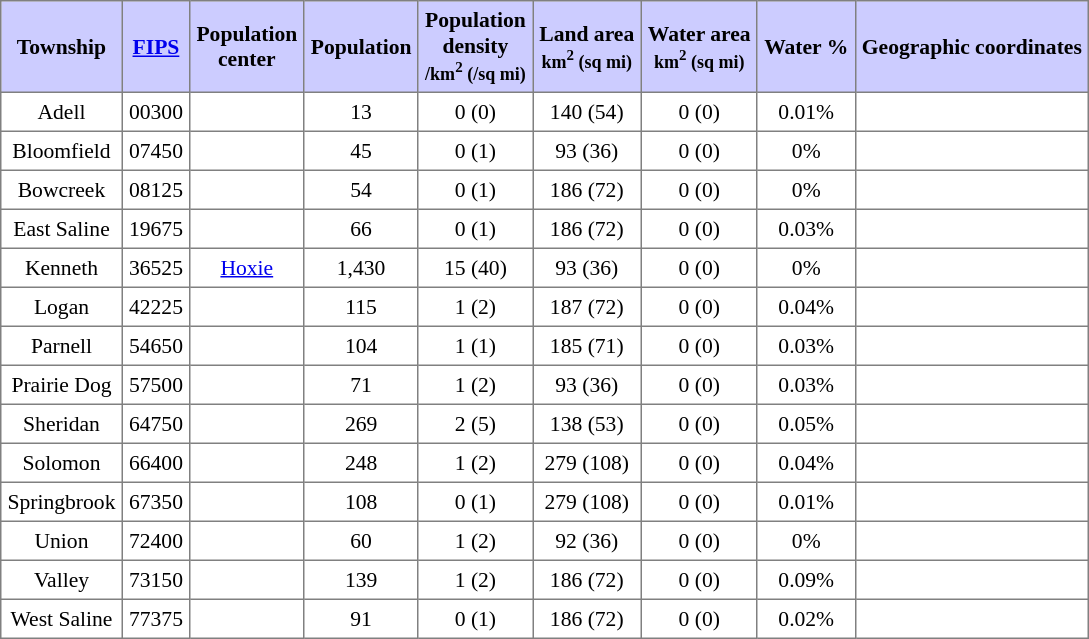<table class="toccolours" border=1 cellspacing=0 cellpadding=4 style="text-align:center; border-collapse:collapse; font-size:90%;">
<tr style="background:#ccccff">
<th>Township</th>
<th><a href='#'>FIPS</a></th>
<th>Population<br>center</th>
<th>Population</th>
<th>Population<br>density<br><small>/km<sup>2</sup> (/sq mi)</small></th>
<th>Land area<br><small>km<sup>2</sup> (sq mi)</small></th>
<th>Water area<br><small>km<sup>2</sup> (sq mi)</small></th>
<th>Water %</th>
<th>Geographic coordinates</th>
</tr>
<tr>
<td>Adell</td>
<td>00300</td>
<td></td>
<td>13</td>
<td>0 (0)</td>
<td>140 (54)</td>
<td>0 (0)</td>
<td>0.01%</td>
<td></td>
</tr>
<tr>
<td>Bloomfield</td>
<td>07450</td>
<td></td>
<td>45</td>
<td>0 (1)</td>
<td>93 (36)</td>
<td>0 (0)</td>
<td>0%</td>
<td></td>
</tr>
<tr>
<td>Bowcreek</td>
<td>08125</td>
<td></td>
<td>54</td>
<td>0 (1)</td>
<td>186 (72)</td>
<td>0 (0)</td>
<td>0%</td>
<td></td>
</tr>
<tr>
<td>East Saline</td>
<td>19675</td>
<td></td>
<td>66</td>
<td>0 (1)</td>
<td>186 (72)</td>
<td>0 (0)</td>
<td>0.03%</td>
<td></td>
</tr>
<tr>
<td>Kenneth</td>
<td>36525</td>
<td><a href='#'>Hoxie</a></td>
<td>1,430</td>
<td>15 (40)</td>
<td>93 (36)</td>
<td>0 (0)</td>
<td>0%</td>
<td></td>
</tr>
<tr>
<td>Logan</td>
<td>42225</td>
<td></td>
<td>115</td>
<td>1 (2)</td>
<td>187 (72)</td>
<td>0 (0)</td>
<td>0.04%</td>
<td></td>
</tr>
<tr>
<td>Parnell</td>
<td>54650</td>
<td></td>
<td>104</td>
<td>1 (1)</td>
<td>185 (71)</td>
<td>0 (0)</td>
<td>0.03%</td>
<td></td>
</tr>
<tr>
<td>Prairie Dog</td>
<td>57500</td>
<td></td>
<td>71</td>
<td>1 (2)</td>
<td>93 (36)</td>
<td>0 (0)</td>
<td>0.03%</td>
<td></td>
</tr>
<tr>
<td>Sheridan</td>
<td>64750</td>
<td></td>
<td>269</td>
<td>2 (5)</td>
<td>138 (53)</td>
<td>0 (0)</td>
<td>0.05%</td>
<td></td>
</tr>
<tr>
<td>Solomon</td>
<td>66400</td>
<td></td>
<td>248</td>
<td>1 (2)</td>
<td>279 (108)</td>
<td>0 (0)</td>
<td>0.04%</td>
<td></td>
</tr>
<tr>
<td>Springbrook</td>
<td>67350</td>
<td></td>
<td>108</td>
<td>0 (1)</td>
<td>279 (108)</td>
<td>0 (0)</td>
<td>0.01%</td>
<td></td>
</tr>
<tr>
<td>Union</td>
<td>72400</td>
<td></td>
<td>60</td>
<td>1 (2)</td>
<td>92 (36)</td>
<td>0 (0)</td>
<td>0%</td>
<td></td>
</tr>
<tr>
<td>Valley</td>
<td>73150</td>
<td></td>
<td>139</td>
<td>1 (2)</td>
<td>186 (72)</td>
<td>0 (0)</td>
<td>0.09%</td>
<td></td>
</tr>
<tr>
<td>West Saline</td>
<td>77375</td>
<td></td>
<td>91</td>
<td>0 (1)</td>
<td>186 (72)</td>
<td>0 (0)</td>
<td>0.02%</td>
<td></td>
</tr>
</table>
